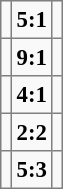<table bgcolor="#f9f9f9" cellpadding="3" cellspacing="0" border="1" style="font-size: 95%; border: gray solid 1px; border-collapse: collapse; background: #f9f9f9;">
<tr>
<td><strong></strong></td>
<td align="center"><strong>5:1</strong></td>
<td></td>
</tr>
<tr>
<td><strong></strong></td>
<td align="center"><strong>9:1</strong></td>
<td></td>
</tr>
<tr>
<td><strong></strong></td>
<td align="center"><strong>4:1</strong></td>
<td></td>
</tr>
<tr>
<td></td>
<td align="center"><strong>2:2</strong></td>
<td></td>
</tr>
<tr>
<td><strong></strong></td>
<td align="center"><strong>5:3</strong></td>
<td></td>
</tr>
</table>
